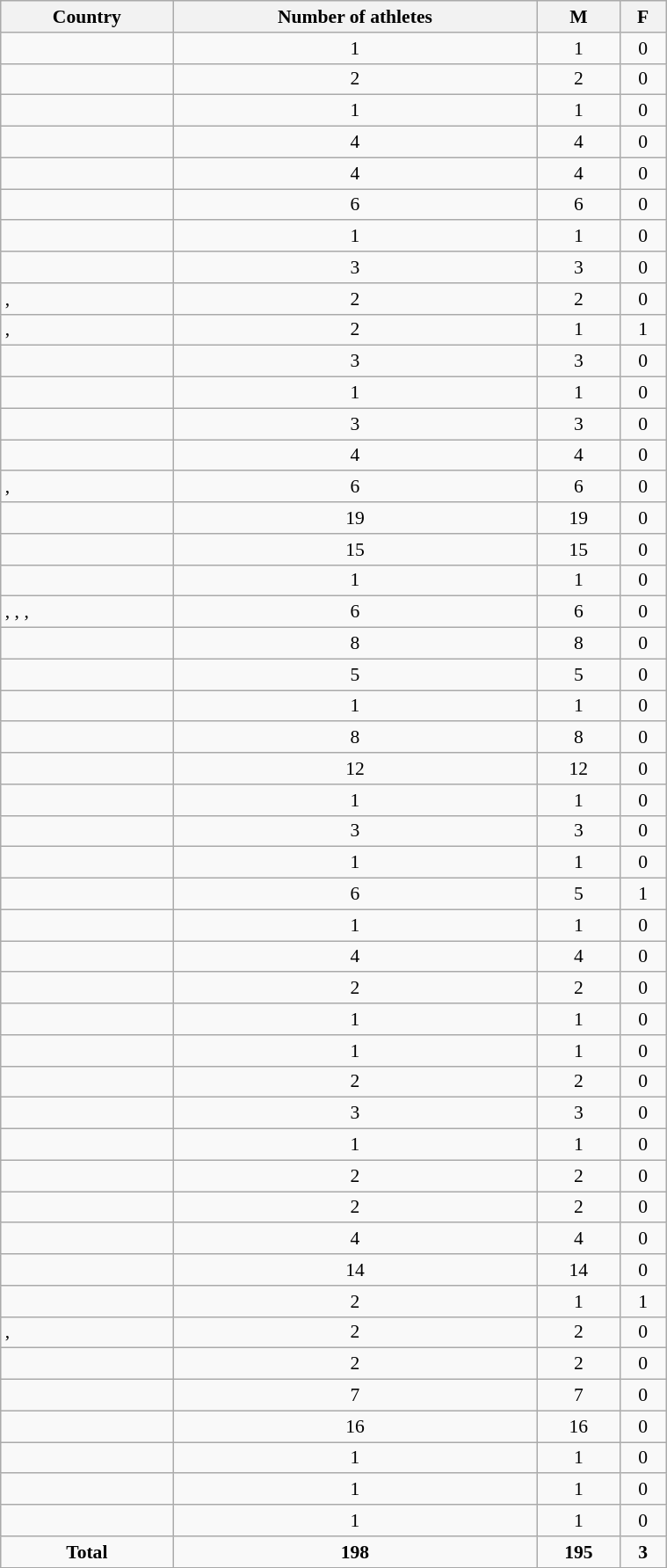<table class="wikitable sortable" width=40% style="font-size:90%; text-align:center;">
<tr>
<th>Country</th>
<th>Number of athletes</th>
<th>M</th>
<th>F</th>
</tr>
<tr>
<td align=left></td>
<td>1</td>
<td>1</td>
<td>0</td>
</tr>
<tr>
<td align=left></td>
<td>2</td>
<td>2</td>
<td>0</td>
</tr>
<tr>
<td align=left></td>
<td>1</td>
<td>1</td>
<td>0</td>
</tr>
<tr>
<td align=left></td>
<td>4</td>
<td>4</td>
<td>0</td>
</tr>
<tr>
<td align=left></td>
<td>4</td>
<td>4</td>
<td>0</td>
</tr>
<tr>
<td align=left></td>
<td>6</td>
<td>6</td>
<td>0</td>
</tr>
<tr>
<td align=left></td>
<td>1</td>
<td>1</td>
<td>0</td>
</tr>
<tr>
<td align=left></td>
<td>3</td>
<td>3</td>
<td>0</td>
</tr>
<tr>
<td align=left>, </td>
<td>2</td>
<td>2</td>
<td>0</td>
</tr>
<tr>
<td align=left>, </td>
<td>2</td>
<td>1</td>
<td>1</td>
</tr>
<tr>
<td align=left></td>
<td>3</td>
<td>3</td>
<td>0</td>
</tr>
<tr>
<td align=left></td>
<td>1</td>
<td>1</td>
<td>0</td>
</tr>
<tr>
<td align=left></td>
<td>3</td>
<td>3</td>
<td>0</td>
</tr>
<tr>
<td align=left></td>
<td>4</td>
<td>4</td>
<td>0</td>
</tr>
<tr>
<td align=left>, </td>
<td>6</td>
<td>6</td>
<td>0</td>
</tr>
<tr>
<td align=left></td>
<td>19</td>
<td>19</td>
<td>0</td>
</tr>
<tr>
<td align=left></td>
<td>15</td>
<td>15</td>
<td>0</td>
</tr>
<tr>
<td align=left></td>
<td>1</td>
<td>1</td>
<td>0</td>
</tr>
<tr>
<td align=left>, , , </td>
<td>6</td>
<td>6</td>
<td>0</td>
</tr>
<tr>
<td align=left></td>
<td>8</td>
<td>8</td>
<td>0</td>
</tr>
<tr>
<td align=left></td>
<td>5</td>
<td>5</td>
<td>0</td>
</tr>
<tr>
<td align=left></td>
<td>1</td>
<td>1</td>
<td>0</td>
</tr>
<tr>
<td align=left></td>
<td>8</td>
<td>8</td>
<td>0</td>
</tr>
<tr>
<td align=left></td>
<td>12</td>
<td>12</td>
<td>0</td>
</tr>
<tr>
<td align=left></td>
<td>1</td>
<td>1</td>
<td>0</td>
</tr>
<tr>
<td align=left></td>
<td>3</td>
<td>3</td>
<td>0</td>
</tr>
<tr>
<td align=left></td>
<td>1</td>
<td>1</td>
<td>0</td>
</tr>
<tr>
<td align=left></td>
<td>6</td>
<td>5</td>
<td>1</td>
</tr>
<tr>
<td align=left></td>
<td>1</td>
<td>1</td>
<td>0</td>
</tr>
<tr>
<td align=left></td>
<td>4</td>
<td>4</td>
<td>0</td>
</tr>
<tr>
<td align=left></td>
<td>2</td>
<td>2</td>
<td>0</td>
</tr>
<tr>
<td align=left></td>
<td>1</td>
<td>1</td>
<td>0</td>
</tr>
<tr>
<td align=left></td>
<td>1</td>
<td>1</td>
<td>0</td>
</tr>
<tr>
<td align=left></td>
<td>2</td>
<td>2</td>
<td>0</td>
</tr>
<tr>
<td align=left></td>
<td>3</td>
<td>3</td>
<td>0</td>
</tr>
<tr>
<td align=left></td>
<td>1</td>
<td>1</td>
<td>0</td>
</tr>
<tr>
<td align=left></td>
<td>2</td>
<td>2</td>
<td>0</td>
</tr>
<tr>
<td align=left></td>
<td>2</td>
<td>2</td>
<td>0</td>
</tr>
<tr>
<td align=left></td>
<td>4</td>
<td>4</td>
<td>0</td>
</tr>
<tr>
<td align=left></td>
<td>14</td>
<td>14</td>
<td>0</td>
</tr>
<tr>
<td align=left></td>
<td>2</td>
<td>1</td>
<td>1</td>
</tr>
<tr>
<td align=left>, </td>
<td>2</td>
<td>2</td>
<td>0</td>
</tr>
<tr>
<td align=left></td>
<td>2</td>
<td>2</td>
<td>0</td>
</tr>
<tr>
<td align=left></td>
<td>7</td>
<td>7</td>
<td>0</td>
</tr>
<tr>
<td align=left></td>
<td>16</td>
<td>16</td>
<td>0</td>
</tr>
<tr>
<td align=left></td>
<td>1</td>
<td>1</td>
<td>0</td>
</tr>
<tr>
<td align=left></td>
<td>1</td>
<td>1</td>
<td>0</td>
</tr>
<tr>
<td align=left></td>
<td>1</td>
<td>1</td>
<td>0</td>
</tr>
<tr>
<td align=centre><strong>Total</strong></td>
<td><strong>198</strong></td>
<td><strong>195</strong></td>
<td><strong>3</strong></td>
</tr>
<tr>
</tr>
</table>
